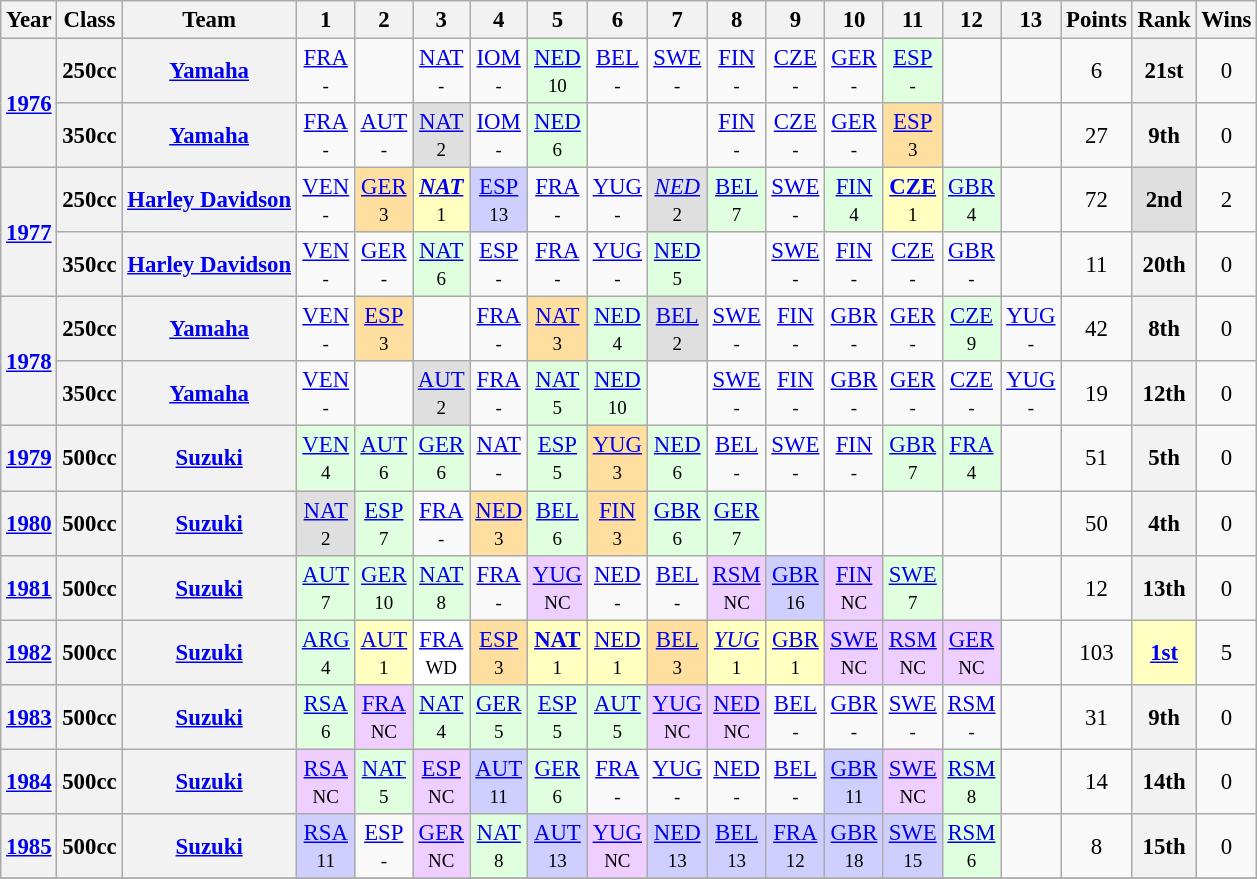<table class="wikitable" style="text-align:center; font-size:95%">
<tr>
<th>Year</th>
<th>Class</th>
<th>Team</th>
<th>1</th>
<th>2</th>
<th>3</th>
<th>4</th>
<th>5</th>
<th>6</th>
<th>7</th>
<th>8</th>
<th>9</th>
<th>10</th>
<th>11</th>
<th>12</th>
<th>13</th>
<th>Points</th>
<th>Rank</th>
<th>Wins</th>
</tr>
<tr>
<th rowspan=2><a href='#'>1976</a></th>
<th>250cc</th>
<th><a href='#'>Yamaha</a></th>
<td><a href='#'>FRA</a><br><small>-</small></td>
<td></td>
<td><a href='#'>NAT</a><br><small>-</small></td>
<td><a href='#'>IOM</a><br><small>-</small></td>
<td style="background:#DFFFDF;"><a href='#'>NED</a><br><small>10</small></td>
<td><a href='#'>BEL</a><br><small>-</small></td>
<td><a href='#'>SWE</a><br><small>-</small></td>
<td><a href='#'>FIN</a><br><small>-</small></td>
<td><a href='#'>CZE</a><br><small>-</small></td>
<td><a href='#'>GER</a><br><small>-</small></td>
<td style="background:#DFFFDF;"><a href='#'>ESP</a><br><small>-</small></td>
<td></td>
<td></td>
<td>6</td>
<th>21st</th>
<td>0</td>
</tr>
<tr>
<th>350cc</th>
<th><a href='#'>Yamaha</a></th>
<td><a href='#'>FRA</a><br><small>-</small></td>
<td><a href='#'>AUT</a><br><small>-</small></td>
<td style="background:#DFDFDF;"><a href='#'>NAT</a><br><small>2</small></td>
<td><a href='#'>IOM</a><br><small>-</small></td>
<td style="background:#DFFFDF;"><a href='#'>NED</a><br><small>6</small></td>
<td></td>
<td></td>
<td><a href='#'>FIN</a><br><small>-</small></td>
<td><a href='#'>CZE</a><br><small>-</small></td>
<td><a href='#'>GER</a><br><small>-</small></td>
<td style="background:#FFDF9F;"><a href='#'>ESP</a><br><small>3</small></td>
<td></td>
<td></td>
<td>27</td>
<th>9th</th>
<td>0</td>
</tr>
<tr>
<th rowspan=2><a href='#'>1977</a></th>
<th>250cc</th>
<th><a href='#'>Harley Davidson</a></th>
<td><a href='#'>VEN</a><br><small>-</small></td>
<td style="background:#FFDF9F;"><a href='#'>GER</a><br><small>3</small></td>
<td style="background:#FFFFBF;"><strong><em><a href='#'>NAT</a></em></strong><br><small>1</small></td>
<td style="background:#CFCFFF;"><a href='#'>ESP</a><br><small>13</small></td>
<td><a href='#'>FRA</a><br><small>-</small></td>
<td><a href='#'>YUG</a><br><small>-</small></td>
<td style="background:#DFDFDF;"><em><a href='#'>NED</a></em><br><small>2</small></td>
<td style="background:#DFFFDF;"><a href='#'>BEL</a><br><small>7</small></td>
<td><a href='#'>SWE</a><br><small>-</small></td>
<td style="background:#DFFFDF;"><a href='#'>FIN</a><br><small>4</small></td>
<td style="background:#FFFFBF;"><strong><a href='#'>CZE</a></strong><br><small>1</small></td>
<td style="background:#DFFFDF;"><a href='#'>GBR</a><br><small>4</small></td>
<td></td>
<td>72</td>
<td style="background:#DFDFDF;"><strong>2nd</strong></td>
<td>2</td>
</tr>
<tr>
<th>350cc</th>
<th><a href='#'>Harley Davidson</a></th>
<td><a href='#'>VEN</a><br><small>-</small></td>
<td><a href='#'>GER</a><br><small>-</small></td>
<td style="background:#DFFFDF;"><a href='#'>NAT</a><br><small>6</small></td>
<td><a href='#'>ESP</a><br><small>-</small></td>
<td><a href='#'>FRA</a><br><small>-</small></td>
<td><a href='#'>YUG</a><br><small>-</small></td>
<td style="background:#DFFFDF;"><a href='#'>NED</a><br><small>5</small></td>
<td></td>
<td><a href='#'>SWE</a><br><small>-</small></td>
<td><a href='#'>FIN</a><br><small>-</small></td>
<td><a href='#'>CZE</a><br><small>-</small></td>
<td><a href='#'>GBR</a><br><small>-</small></td>
<td></td>
<td>11</td>
<th>20th</th>
<td>0</td>
</tr>
<tr>
<th rowspan=2><a href='#'>1978</a></th>
<th>250cc</th>
<th><a href='#'>Yamaha</a></th>
<td><a href='#'>VEN</a><br><small>-</small></td>
<td style="background:#FFDF9F;"><a href='#'>ESP</a><br><small>3</small></td>
<td></td>
<td><a href='#'>FRA</a><br><small>-</small></td>
<td style="background:#FFDF9F;"><a href='#'>NAT</a><br><small>3</small></td>
<td style="background:#DFFFDF;"><a href='#'>NED</a><br><small>4</small></td>
<td style="background:#DFDFDF;"><a href='#'>BEL</a><br><small>2</small></td>
<td><a href='#'>SWE</a><br><small>-</small></td>
<td><a href='#'>FIN</a><br><small>-</small></td>
<td><a href='#'>GBR</a><br><small>-</small></td>
<td><a href='#'>GER</a><br><small>-</small></td>
<td style="background:#DFFFDF;"><a href='#'>CZE</a><br><small>9</small></td>
<td><a href='#'>YUG</a><br><small>-</small></td>
<td>42</td>
<th>8th</th>
<td>0</td>
</tr>
<tr>
<th>350cc</th>
<th><a href='#'>Yamaha</a></th>
<td><a href='#'>VEN</a><br><small>-</small></td>
<td></td>
<td style="background:#DFDFDF;"><a href='#'>AUT</a><br><small>2</small></td>
<td><a href='#'>FRA</a><br><small>-</small></td>
<td style="background:#DFFFDF;"><a href='#'>NAT</a><br><small>5</small></td>
<td style="background:#DFFFDF;"><a href='#'>NED</a><br><small>10</small></td>
<td></td>
<td><a href='#'>SWE</a><br><small>-</small></td>
<td><a href='#'>FIN</a><br><small>-</small></td>
<td><a href='#'>GBR</a><br><small>-</small></td>
<td><a href='#'>GER</a><br><small>-</small></td>
<td><a href='#'>CZE</a><br><small>-</small></td>
<td><a href='#'>YUG</a><br><small>-</small></td>
<td>19</td>
<th>12th</th>
<td>0</td>
</tr>
<tr>
<th><a href='#'>1979</a></th>
<th>500cc</th>
<th><a href='#'>Suzuki</a></th>
<td style="background:#DFFFDF;"><a href='#'>VEN</a><br><small>4</small></td>
<td style="background:#DFFFDF;"><a href='#'>AUT</a><br><small>6</small></td>
<td style="background:#DFFFDF;"><a href='#'>GER</a><br><small>6</small></td>
<td><a href='#'>NAT</a><br><small>-</small></td>
<td style="background:#DFFFDF;"><a href='#'>ESP</a><br><small>5</small></td>
<td style="background:#FFDF9F;"><a href='#'>YUG</a><br><small>3</small></td>
<td style="background:#DFFFDF;"><a href='#'>NED</a><br><small>6</small></td>
<td><a href='#'>BEL</a><br><small>-</small></td>
<td><a href='#'>SWE</a><br><small>-</small></td>
<td><a href='#'>FIN</a><br><small>-</small></td>
<td style="background:#DFFFDF;"><a href='#'>GBR</a><br><small>7</small></td>
<td style="background:#DFFFDF;"><a href='#'>FRA</a><br><small>4</small></td>
<td></td>
<td>51</td>
<th>5th</th>
<td>0</td>
</tr>
<tr>
<th><a href='#'>1980</a></th>
<th>500cc</th>
<th><a href='#'>Suzuki</a></th>
<td style="background:#DFDFDF;"><a href='#'>NAT</a><br><small>2</small></td>
<td style="background:#DFFFDF;"><a href='#'>ESP</a><br><small>7</small></td>
<td><a href='#'>FRA</a><br><small>-</small></td>
<td style="background:#FFDF9F;"><a href='#'>NED</a><br><small>3</small></td>
<td style="background:#DFFFDF;"><a href='#'>BEL</a><br><small>6</small></td>
<td style="background:#FFDF9F;"><a href='#'>FIN</a><br><small>3</small></td>
<td style="background:#DFFFDF;"><a href='#'>GBR</a><br><small>6</small></td>
<td style="background:#DFFFDF;"><a href='#'>GER</a><br><small>7</small></td>
<td></td>
<td></td>
<td></td>
<td></td>
<td></td>
<td>50</td>
<th>4th</th>
<td>0</td>
</tr>
<tr>
<th><a href='#'>1981</a></th>
<th>500cc</th>
<th><a href='#'>Suzuki</a></th>
<td style="background:#DFFFDF;"><a href='#'>AUT</a><br><small>7</small></td>
<td style="background:#DFFFDF;"><a href='#'>GER</a><br><small>10</small></td>
<td style="background:#DFFFDF;"><a href='#'>NAT</a><br><small>8</small></td>
<td><a href='#'>FRA</a><br><small>-</small></td>
<td style="background:#EFCFFF;"><a href='#'>YUG</a><br><small>NC</small></td>
<td><a href='#'>NED</a><br><small>-</small></td>
<td><a href='#'>BEL</a><br><small>-</small></td>
<td style="background:#EFCFFF;"><a href='#'>RSM</a><br><small>NC</small></td>
<td style="background:#CFCFFF;"><a href='#'>GBR</a><br><small>16</small></td>
<td style="background:#EFCFFF;"><a href='#'>FIN</a><br><small>NC</small></td>
<td style="background:#DFFFDF;"><a href='#'>SWE</a><br><small>7</small></td>
<td></td>
<td></td>
<td>12</td>
<th>13th</th>
<td>0</td>
</tr>
<tr>
<th><a href='#'>1982</a></th>
<th>500cc</th>
<th><a href='#'>Suzuki</a></th>
<td style="background:#DFFFDF;"><a href='#'>ARG</a><br><small>4</small></td>
<td style="background:#FFFFBF;"><a href='#'>AUT</a><br><small>1</small></td>
<td style="background:#FFFFFF;"><a href='#'>FRA</a><br><small>WD</small></td>
<td style="background:#FFDF9F;"><a href='#'>ESP</a><br><small>3</small></td>
<td style="background:#FFFFBF;"><strong><a href='#'>NAT</a></strong><br><small>1</small></td>
<td style="background:#FFFFBF;"><a href='#'>NED</a><br><small>1</small></td>
<td style="background:#FFDF9F;"><a href='#'>BEL</a><br><small>3</small></td>
<td style="background:#FFFFBF;"><em><a href='#'>YUG</a></em><br><small>1</small></td>
<td style="background:#FFFFBF;"><a href='#'>GBR</a><br><small>1</small></td>
<td style="background:#EFCFFF;"><a href='#'>SWE</a><br><small>NC</small></td>
<td style="background:#EFCFFF;"><a href='#'>RSM</a><br><small>NC</small></td>
<td style="background:#EFCFFF;"><a href='#'>GER</a><br><small>NC</small></td>
<td></td>
<td>103</td>
<td style="background:#FFFFBF;"><strong><a href='#'>1st</a></strong></td>
<td>5</td>
</tr>
<tr>
<th><a href='#'>1983</a></th>
<th>500cc</th>
<th><a href='#'>Suzuki</a></th>
<td style="background:#DFFFDF;"><a href='#'>RSA</a><br><small>6</small></td>
<td style="background:#EFCFFF;"><a href='#'>FRA</a><br><small>NC</small></td>
<td style="background:#DFFFDF;"><a href='#'>NAT</a><br><small>4</small></td>
<td style="background:#DFFFDF;"><a href='#'>GER</a><br><small>5</small></td>
<td style="background:#DFFFDF;"><a href='#'>ESP</a><br><small>5</small></td>
<td style="background:#DFFFDF;"><a href='#'>AUT</a><br><small>5</small></td>
<td style="background:#EFCFFF;"><a href='#'>YUG</a><br><small>NC</small></td>
<td style="background:#EFCFFF;"><a href='#'>NED</a><br><small>NC</small></td>
<td><a href='#'>BEL</a><br><small>-</small></td>
<td><a href='#'>GBR</a><br><small>-</small></td>
<td><a href='#'>SWE</a><br><small>-</small></td>
<td><a href='#'>RSM</a><br><small>-</small></td>
<td></td>
<td>31</td>
<th>9th</th>
<td>0</td>
</tr>
<tr>
<th><a href='#'>1984</a></th>
<th>500cc</th>
<th><a href='#'>Suzuki</a></th>
<td style="background:#EFCFFF;"><a href='#'>RSA</a><br><small>NC</small></td>
<td style="background:#DFFFDF;"><a href='#'>NAT</a><br><small>5</small></td>
<td style="background:#EFCFFF;"><a href='#'>ESP</a><br><small>NC</small></td>
<td style="background:#CFCFFF;"><a href='#'>AUT</a><br><small>11</small></td>
<td style="background:#DFFFDF;"><a href='#'>GER</a><br><small>6</small></td>
<td><a href='#'>FRA</a><br><small>-</small></td>
<td><a href='#'>YUG</a><br><small>-</small></td>
<td><a href='#'>NED</a><br><small>-</small></td>
<td><a href='#'>BEL</a><br><small>-</small></td>
<td style="background:#CFCFFF;"><a href='#'>GBR</a><br><small>11</small></td>
<td style="background:#EFCFFF;"><a href='#'>SWE</a><br><small>NC</small></td>
<td style="background:#DFFFDF;"><a href='#'>RSM</a><br><small>8</small></td>
<td></td>
<td>14</td>
<th>14th</th>
<td>0</td>
</tr>
<tr>
<th><a href='#'>1985</a></th>
<th>500cc</th>
<th><a href='#'>Suzuki</a></th>
<td style="background:#CFCFFF;"><a href='#'>RSA</a><br><small>11</small></td>
<td><a href='#'>ESP</a><br><small>-</small></td>
<td style="background:#EFCFFF;"><a href='#'>GER</a><br><small>NC</small></td>
<td style="background:#DFFFDF;"><a href='#'>NAT</a><br><small>8</small></td>
<td style="background:#CFCFFF;"><a href='#'>AUT</a><br><small>13</small></td>
<td style="background:#EFCFFF;"><a href='#'>YUG</a><br><small>NC</small></td>
<td style="background:#CFCFFF;"><a href='#'>NED</a><br><small>13</small></td>
<td style="background:#CFCFFF;"><a href='#'>BEL</a><br><small>13</small></td>
<td style="background:#CFCFFF;"><a href='#'>FRA</a><br><small>12</small></td>
<td style="background:#CFCFFF;"><a href='#'>GBR</a><br><small>18</small></td>
<td style="background:#CFCFFF;"><a href='#'>SWE</a><br><small>15</small></td>
<td style="background:#DFFFDF;"><a href='#'>RSM</a><br><small>6</small></td>
<td></td>
<td>8</td>
<th>15th</th>
<td>0</td>
</tr>
<tr>
</tr>
</table>
